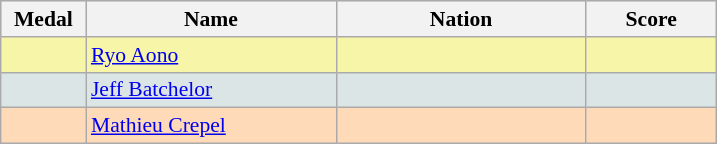<table class=wikitable style="border:1px solid #AAAAAA;font-size:90%">
<tr bgcolor="#E4E4E4">
<th width=50>Medal</th>
<th width=160>Name</th>
<th width=160>Nation</th>
<th width=80>Score</th>
</tr>
<tr bgcolor="#F7F6A8">
<td align="center"></td>
<td><a href='#'>Ryo Aono</a></td>
<td></td>
<td align="center"></td>
</tr>
<tr bgcolor="#DCE5E5">
<td align="center"></td>
<td><a href='#'>Jeff Batchelor</a></td>
<td></td>
<td align="center"></td>
</tr>
<tr bgcolor="#FFDAB9">
<td align="center"></td>
<td><a href='#'>Mathieu Crepel</a></td>
<td></td>
<td align="center"></td>
</tr>
</table>
